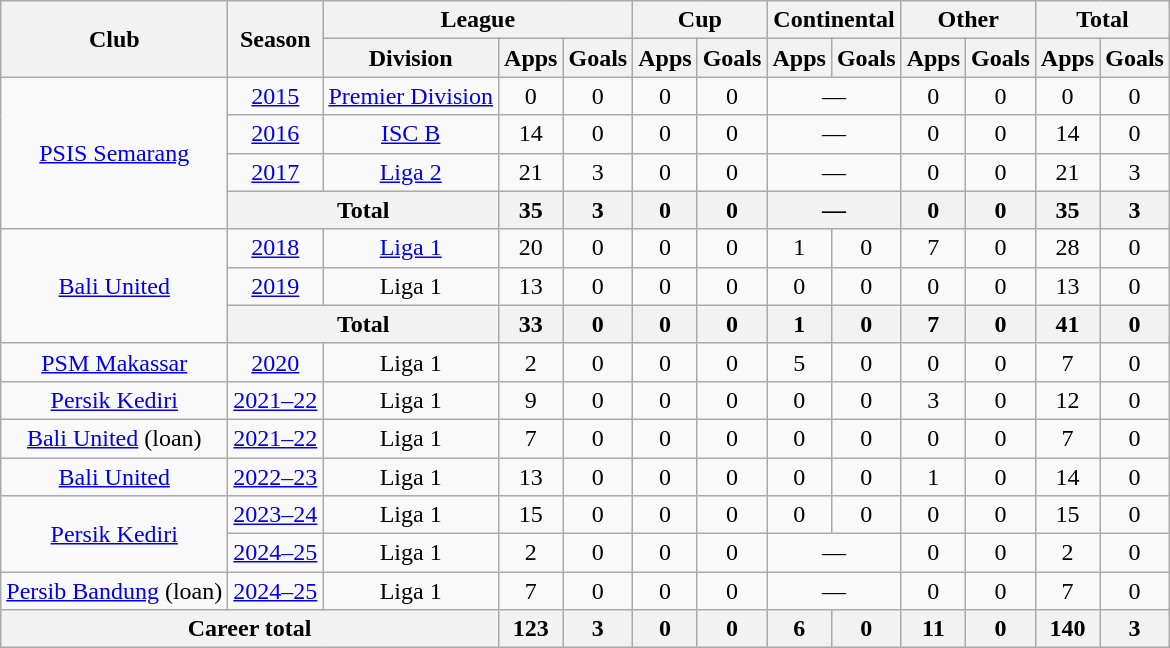<table class="wikitable" style="text-align: center">
<tr>
<th rowspan="2">Club</th>
<th rowspan="2">Season</th>
<th colspan="3">League</th>
<th colspan="2">Cup</th>
<th colspan="2">Continental</th>
<th colspan="2">Other</th>
<th colspan="2">Total</th>
</tr>
<tr>
<th>Division</th>
<th>Apps</th>
<th>Goals</th>
<th>Apps</th>
<th>Goals</th>
<th>Apps</th>
<th>Goals</th>
<th>Apps</th>
<th>Goals</th>
<th>Apps</th>
<th>Goals</th>
</tr>
<tr>
<td rowspan="4"><a href='#'>PSIS Semarang</a></td>
<td><a href='#'>2015</a></td>
<td><a href='#'>Premier Division</a></td>
<td>0</td>
<td>0</td>
<td>0</td>
<td>0</td>
<td colspan="2">—</td>
<td>0</td>
<td>0</td>
<td>0</td>
<td>0</td>
</tr>
<tr>
<td><a href='#'>2016</a></td>
<td><a href='#'>ISC B</a></td>
<td>14</td>
<td>0</td>
<td>0</td>
<td>0</td>
<td colspan="2">—</td>
<td>0</td>
<td>0</td>
<td>14</td>
<td>0</td>
</tr>
<tr>
<td><a href='#'>2017</a></td>
<td rowspan="1"><a href='#'>Liga 2</a></td>
<td>21</td>
<td>3</td>
<td>0</td>
<td>0</td>
<td colspan="2">—</td>
<td>0</td>
<td>0</td>
<td>21</td>
<td>3</td>
</tr>
<tr>
<th colspan="2">Total</th>
<th>35</th>
<th>3</th>
<th>0</th>
<th>0</th>
<th colspan="2">—</th>
<th>0</th>
<th>0</th>
<th>35</th>
<th>3</th>
</tr>
<tr>
<td rowspan="3"><a href='#'>Bali United</a></td>
<td><a href='#'>2018</a></td>
<td rowspan="1"><a href='#'>Liga 1</a></td>
<td>20</td>
<td>0</td>
<td>0</td>
<td>0</td>
<td>1</td>
<td>0</td>
<td>7</td>
<td>0</td>
<td>28</td>
<td>0</td>
</tr>
<tr>
<td><a href='#'>2019</a></td>
<td rowspan="1" valign="center">Liga 1</td>
<td>13</td>
<td>0</td>
<td>0</td>
<td>0</td>
<td>0</td>
<td>0</td>
<td>0</td>
<td>0</td>
<td>13</td>
<td>0</td>
</tr>
<tr>
<th colspan="2">Total</th>
<th>33</th>
<th>0</th>
<th>0</th>
<th>0</th>
<th>1</th>
<th>0</th>
<th>7</th>
<th>0</th>
<th>41</th>
<th>0</th>
</tr>
<tr>
<td rowspan="1"><a href='#'>PSM Makassar</a></td>
<td><a href='#'>2020</a></td>
<td rowspan="1">Liga 1</td>
<td>2</td>
<td>0</td>
<td>0</td>
<td>0</td>
<td>5</td>
<td>0</td>
<td>0</td>
<td>0</td>
<td>7</td>
<td>0</td>
</tr>
<tr>
<td rowspan="1"><a href='#'>Persik Kediri</a></td>
<td><a href='#'>2021–22</a></td>
<td rowspan="1">Liga 1</td>
<td>9</td>
<td>0</td>
<td>0</td>
<td>0</td>
<td>0</td>
<td>0</td>
<td>3</td>
<td>0</td>
<td>12</td>
<td>0</td>
</tr>
<tr>
<td rowspan="1"><a href='#'>Bali United</a> (loan)</td>
<td><a href='#'>2021–22</a></td>
<td rowspan="1">Liga 1</td>
<td>7</td>
<td>0</td>
<td>0</td>
<td>0</td>
<td>0</td>
<td>0</td>
<td>0</td>
<td>0</td>
<td>7</td>
<td>0</td>
</tr>
<tr>
<td rowspan="1"><a href='#'>Bali United</a></td>
<td><a href='#'>2022–23</a></td>
<td rowspan="1">Liga 1</td>
<td>13</td>
<td>0</td>
<td>0</td>
<td>0</td>
<td>0</td>
<td>0</td>
<td>1</td>
<td>0</td>
<td>14</td>
<td>0</td>
</tr>
<tr>
<td rowspan="2"><a href='#'>Persik Kediri</a></td>
<td><a href='#'>2023–24</a></td>
<td rowspan="1">Liga 1</td>
<td>15</td>
<td>0</td>
<td>0</td>
<td>0</td>
<td>0</td>
<td>0</td>
<td>0</td>
<td>0</td>
<td>15</td>
<td>0</td>
</tr>
<tr>
<td><a href='#'>2024–25</a></td>
<td>Liga 1</td>
<td>2</td>
<td>0</td>
<td>0</td>
<td>0</td>
<td colspan="2">—</td>
<td>0</td>
<td>0</td>
<td>2</td>
<td>0</td>
</tr>
<tr>
<td><a href='#'>Persib Bandung</a> (loan)</td>
<td><a href='#'>2024–25</a></td>
<td>Liga 1</td>
<td>7</td>
<td>0</td>
<td>0</td>
<td>0</td>
<td colspan="2">—</td>
<td>0</td>
<td>0</td>
<td>7</td>
<td>0</td>
</tr>
<tr>
<th colspan=3>Career total</th>
<th>123</th>
<th>3</th>
<th>0</th>
<th>0</th>
<th>6</th>
<th>0</th>
<th>11</th>
<th>0</th>
<th>140</th>
<th>3</th>
</tr>
</table>
